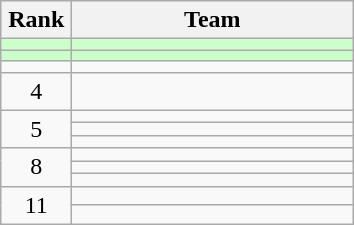<table class="wikitable" style="text-align:center">
<tr>
<th width=40>Rank</th>
<th width=180>Team</th>
</tr>
<tr bgcolor=#ccffcc>
<td></td>
<td style="text-align:left"></td>
</tr>
<tr bgcolor=#ccffcc>
<td></td>
<td style="text-align:left"></td>
</tr>
<tr>
<td></td>
<td style="text-align:left"></td>
</tr>
<tr>
<td>4</td>
<td style="text-align:left"></td>
</tr>
<tr>
<td rowspan=3>5</td>
<td style="text-align:left"></td>
</tr>
<tr>
<td style="text-align:left"></td>
</tr>
<tr>
<td style="text-align:left"></td>
</tr>
<tr>
<td rowspan=3>8</td>
<td style="text-align:left"></td>
</tr>
<tr>
<td style="text-align:left"></td>
</tr>
<tr>
<td style="text-align:left"></td>
</tr>
<tr>
<td rowspan=2>11</td>
<td style="text-align:left"></td>
</tr>
<tr>
<td style="text-align:left"></td>
</tr>
</table>
